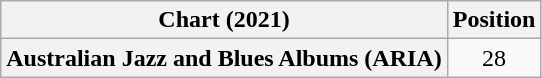<table class="wikitable plainrowheaders" style="text-align:center">
<tr>
<th scope="col">Chart (2021)</th>
<th scope="col">Position</th>
</tr>
<tr>
<th scope="row">Australian Jazz and Blues Albums (ARIA)</th>
<td>28</td>
</tr>
</table>
